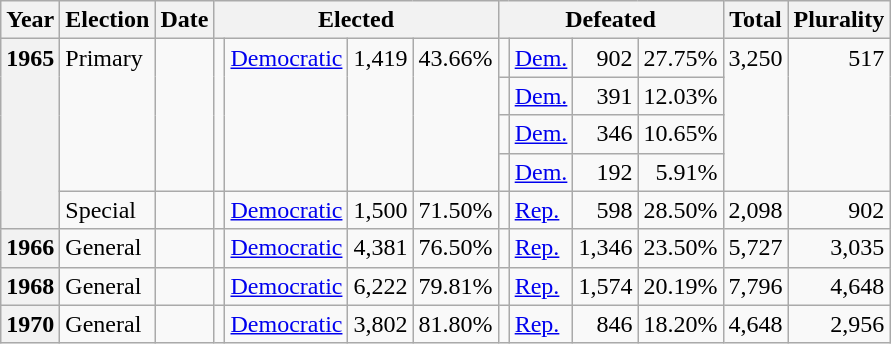<table class=wikitable>
<tr>
<th>Year</th>
<th>Election</th>
<th>Date</th>
<th ! colspan="4">Elected</th>
<th ! colspan="4">Defeated</th>
<th>Total</th>
<th>Plurality</th>
</tr>
<tr>
<th rowspan="5" valign="top">1965</th>
<td rowspan="4" valign="top">Primary</td>
<td rowspan="4" valign="top"></td>
<td rowspan="4" valign="top"></td>
<td rowspan="4" valign="top" ><a href='#'>Democratic</a></td>
<td rowspan="4" valign="top" align="right">1,419</td>
<td rowspan="4" valign="top" align="right">43.66%</td>
<td valign="top"></td>
<td valign="top" ><a href='#'>Dem.</a></td>
<td valign="top" align="right">902</td>
<td valign="top" align="right">27.75%</td>
<td rowspan="4" valign="top" align="right">3,250</td>
<td rowspan="4" valign="top" align="right">517</td>
</tr>
<tr>
<td valign="top"></td>
<td valign="top" ><a href='#'>Dem.</a></td>
<td valign="top" align="right">391</td>
<td valign="top" align="right">12.03%</td>
</tr>
<tr>
<td valign="top"></td>
<td valign="top" ><a href='#'>Dem.</a></td>
<td valign="top" align="right">346</td>
<td valign="top" align="right">10.65%</td>
</tr>
<tr>
<td valign="top"></td>
<td valign="top" ><a href='#'>Dem.</a></td>
<td valign="top" align="right">192</td>
<td valign="top" align="right">5.91%</td>
</tr>
<tr>
<td valign="top">Special</td>
<td valign="top"></td>
<td valign="top"></td>
<td valign="top" ><a href='#'>Democratic</a></td>
<td valign="top" align="right">1,500</td>
<td valign="top" align="right">71.50%</td>
<td valign="top"></td>
<td valign="top" ><a href='#'>Rep.</a></td>
<td valign="top" align="right">598</td>
<td valign="top" align="right">28.50%</td>
<td valign="top" align="right">2,098</td>
<td valign="top" align="right">902</td>
</tr>
<tr>
<th valign="top">1966</th>
<td valign="top">General</td>
<td valign="top"></td>
<td valign="top"></td>
<td valign="top" ><a href='#'>Democratic</a></td>
<td valign="top" align="right">4,381</td>
<td valign="top" align="right">76.50%</td>
<td valign="top"></td>
<td valign="top" ><a href='#'>Rep.</a></td>
<td valign="top" align="right">1,346</td>
<td valign="top" align="right">23.50%</td>
<td valign="top" align="right">5,727</td>
<td valign="top" align="right">3,035</td>
</tr>
<tr>
<th valign="top">1968</th>
<td valign="top">General</td>
<td valign="top"></td>
<td valign="top"></td>
<td valign="top" ><a href='#'>Democratic</a></td>
<td valign="top" align="right">6,222</td>
<td valign="top" align="right">79.81%</td>
<td valign="top"></td>
<td valign="top" ><a href='#'>Rep.</a></td>
<td valign="top" align="right">1,574</td>
<td valign="top" align="right">20.19%</td>
<td valign="top" align="right">7,796</td>
<td valign="top" align="right">4,648</td>
</tr>
<tr>
<th valign="top">1970</th>
<td valign="top">General</td>
<td valign="top"></td>
<td valign="top"></td>
<td valign="top" ><a href='#'>Democratic</a></td>
<td valign="top" align="right">3,802</td>
<td valign="top" align="right">81.80%</td>
<td valign="top"></td>
<td valign="top" ><a href='#'>Rep.</a></td>
<td valign="top" align="right">846</td>
<td valign="top" align="right">18.20%</td>
<td valign="top" align="right">4,648</td>
<td valign="top" align="right">2,956</td>
</tr>
</table>
